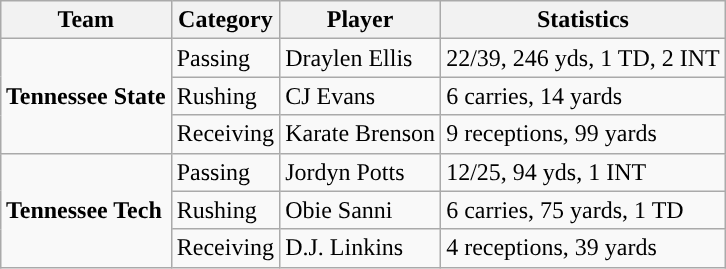<table class="wikitable" style="float: right;">
<tr>
<th>Team</th>
<th>Category</th>
<th>Player</th>
<th>Statistics</th>
</tr>
<tr>
<td rowspan=3><strong>Tennessee State</strong></td>
<td>Passing</td>
<td>Draylen Ellis</td>
<td>22/39, 246 yds, 1 TD, 2 INT</td>
</tr>
<tr>
<td>Rushing</td>
<td>CJ Evans</td>
<td>6 carries, 14 yards</td>
</tr>
<tr>
<td>Receiving</td>
<td>Karate Brenson</td>
<td>9 receptions, 99 yards</td>
</tr>
<tr>
<td rowspan=3><strong>Tennessee Tech</strong></td>
<td>Passing</td>
<td>Jordyn Potts</td>
<td>12/25, 94 yds, 1 INT</td>
</tr>
<tr>
<td>Rushing</td>
<td>Obie Sanni</td>
<td>6 carries, 75 yards, 1 TD</td>
</tr>
<tr>
<td>Receiving</td>
<td>D.J. Linkins</td>
<td>4 receptions, 39 yards</td>
</tr>
</table>
